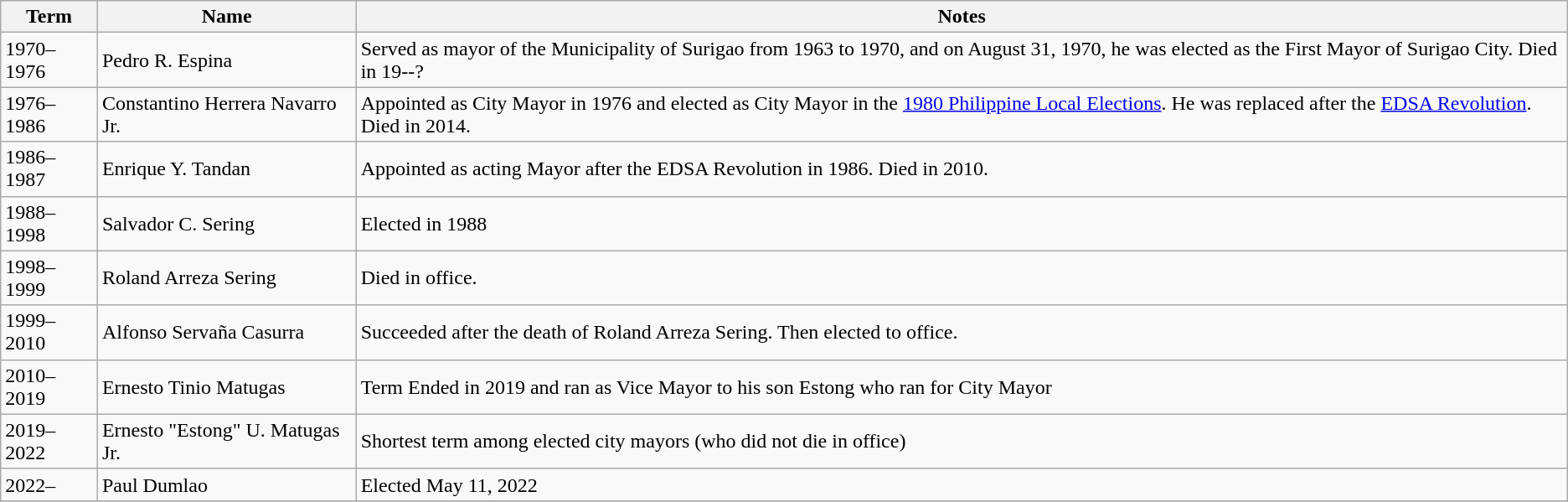<table class="wikitable sortable mw-collapsible">
<tr>
<th>Term</th>
<th>Name</th>
<th>Notes</th>
</tr>
<tr>
<td>1970–1976</td>
<td>Pedro R. Espina</td>
<td>Served as mayor of the Municipality of Surigao from 1963 to 1970, and on August 31, 1970, he was elected as the First Mayor of Surigao City. Died in 19--?</td>
</tr>
<tr>
<td>1976–1986</td>
<td>Constantino Herrera Navarro Jr.</td>
<td>Appointed as City Mayor in 1976 and elected as City Mayor in the <a href='#'>1980 Philippine Local Elections</a>. He was replaced after the <a href='#'>EDSA Revolution</a>. Died in 2014.</td>
</tr>
<tr>
<td>1986–1987</td>
<td>Enrique Y. Tandan</td>
<td>Appointed as acting Mayor after the EDSA Revolution in 1986. Died in 2010.</td>
</tr>
<tr>
<td>1988–1998</td>
<td>Salvador C. Sering</td>
<td>Elected in 1988</td>
</tr>
<tr>
<td>1998–1999</td>
<td>Roland Arreza Sering</td>
<td>Died in office.</td>
</tr>
<tr>
<td>1999–2010</td>
<td>Alfonso Servaña Casurra</td>
<td>Succeeded after the death of Roland Arreza Sering. Then elected to office.</td>
</tr>
<tr>
<td>2010–2019</td>
<td>Ernesto Tinio Matugas</td>
<td>Term Ended in 2019 and ran as Vice Mayor to his son Estong who ran for City Mayor</td>
</tr>
<tr>
<td>2019–2022</td>
<td>Ernesto "Estong" U. Matugas Jr.</td>
<td>Shortest term among elected city mayors (who did not die in office)</td>
</tr>
<tr>
<td>2022–</td>
<td>Paul Dumlao</td>
<td>Elected May 11, 2022</td>
</tr>
<tr>
</tr>
</table>
